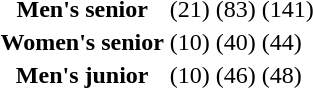<table>
<tr>
<th>Men's senior</th>
<td> (21)</td>
<td> (83)</td>
<td> (141)</td>
</tr>
<tr>
<th>Women's senior</th>
<td> (10)</td>
<td> (40)</td>
<td> (44)</td>
</tr>
<tr>
<th>Men's junior</th>
<td> (10)</td>
<td> (46)</td>
<td> (48)</td>
</tr>
</table>
